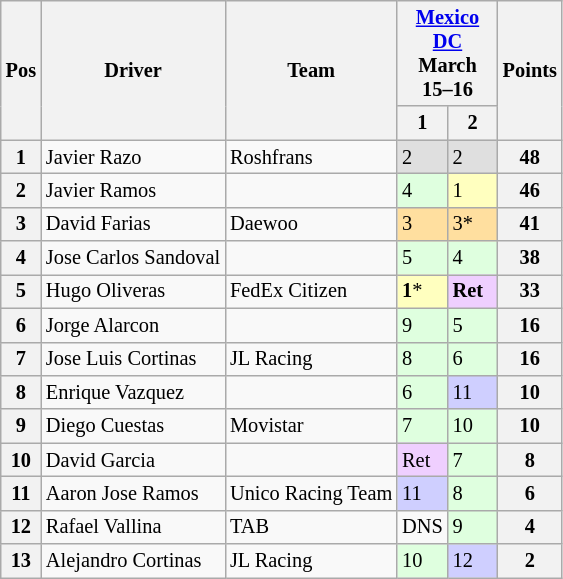<table class="wikitable" style="font-size:85%">
<tr>
<th rowspan=2>Pos</th>
<th rowspan=2>Driver</th>
<th rowspan=2>Team</th>
<th colspan=2> <a href='#'>Mexico DC</a><br>March 15–16</th>
<th rowspan=2>Points</th>
</tr>
<tr>
<th width="27">1</th>
<th width="27">2</th>
</tr>
<tr>
<th>1</th>
<td> Javier Razo</td>
<td>Roshfrans</td>
<td style="background:#DFDFDF;">2</td>
<td style="background:#DFDFDF;">2</td>
<th>48</th>
</tr>
<tr>
<th>2</th>
<td> Javier Ramos</td>
<td></td>
<td style="background:#DFFFDF;">4</td>
<td style="background:#FFFFBF;">1</td>
<th>46</th>
</tr>
<tr>
<th>3</th>
<td> David Farias</td>
<td>Daewoo</td>
<td style="background:#FFDF9F;">3</td>
<td style="background:#FFDF9F;">3*</td>
<th>41</th>
</tr>
<tr>
<th>4</th>
<td> Jose Carlos Sandoval</td>
<td></td>
<td style="background:#DFFFDF;">5</td>
<td style="background:#DFFFDF;">4</td>
<th>38</th>
</tr>
<tr>
<th>5</th>
<td> Hugo Oliveras</td>
<td>FedEx Citizen</td>
<td style="background:#FFFFBF;"><strong>1</strong>*</td>
<td style="background:#EFCFFF;"><strong>Ret</strong></td>
<th>33</th>
</tr>
<tr>
<th>6</th>
<td> Jorge Alarcon</td>
<td></td>
<td style="background:#DFFFDF;">9</td>
<td style="background:#DFFFDF;">5</td>
<th>16</th>
</tr>
<tr>
<th>7</th>
<td> Jose Luis Cortinas</td>
<td>JL Racing</td>
<td style="background:#DFFFDF;">8</td>
<td style="background:#DFFFDF;">6</td>
<th>16</th>
</tr>
<tr>
<th>8</th>
<td> Enrique Vazquez</td>
<td></td>
<td style="background:#DFFFDF;">6</td>
<td style="background:#CFCFFF;">11</td>
<th>10</th>
</tr>
<tr>
<th>9</th>
<td> Diego Cuestas</td>
<td>Movistar</td>
<td style="background:#DFFFDF;">7</td>
<td style="background:#DFFFDF;">10</td>
<th>10</th>
</tr>
<tr>
<th>10</th>
<td> David Garcia</td>
<td></td>
<td style="background:#EFCFFF;">Ret</td>
<td style="background:#DFFFDF;">7</td>
<th>8</th>
</tr>
<tr>
<th>11</th>
<td> Aaron Jose Ramos</td>
<td>Unico Racing Team</td>
<td style="background:#CFCFFF;">11</td>
<td style="background:#DFFFDF;">8</td>
<th>6</th>
</tr>
<tr>
<th>12</th>
<td> Rafael Vallina</td>
<td>TAB</td>
<td>DNS</td>
<td style="background:#DFFFDF;">9</td>
<th>4</th>
</tr>
<tr>
<th>13</th>
<td> Alejandro Cortinas</td>
<td>JL Racing</td>
<td style="background:#DFFFDF;">10</td>
<td style="background:#CFCFFF;">12</td>
<th>2</th>
</tr>
</table>
